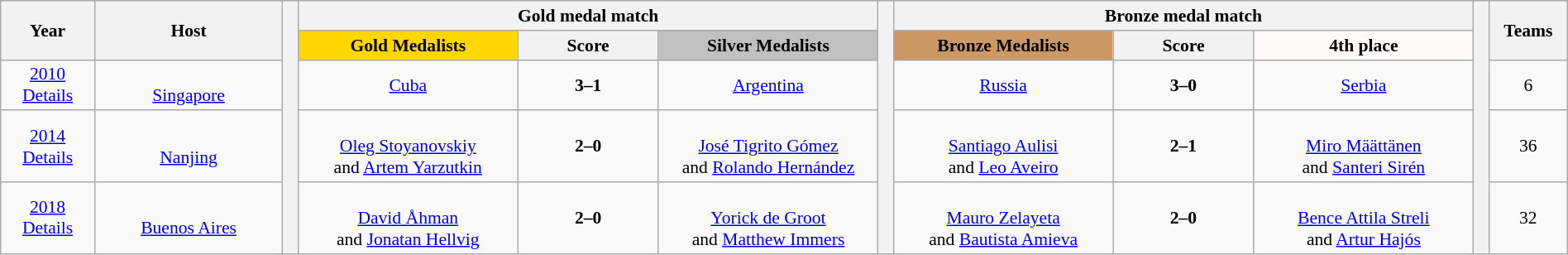<table class="wikitable" style="font-size:90%; width: 100%; text-align: center;">
<tr>
<th rowspan="2" style="width:6%;">Year</th>
<th rowspan="2" style="width:12%;">Host</th>
<th rowspan="10" width="1%" bgcolor="ffffff"></th>
<th colspan="3">Gold medal match</th>
<th rowspan="10" width="1%" bgcolor="ffffff"></th>
<th colspan="3">Bronze medal match</th>
<th rowspan="10" width="1%" bgcolor="ffffff"></th>
<th rowspan="2" style="width:5%;">Teams</th>
</tr>
<tr style="background:#efefef;">
<th style="width:14%; background:gold;">Gold Medalists</th>
<th width=9%>Score</th>
<th style="width:14%; background:silver;">Silver Medalists</th>
<th style="width:14%; background:#c96;">Bronze Medalists</th>
<th width=9%>Score</th>
<th style="width:14%; background:snow;">4th place</th>
</tr>
<tr>
<td><a href='#'>2010</a><br><a href='#'>Details</a></td>
<td><br><a href='#'>Singapore</a></td>
<td> <a href='#'>Cuba</a></td>
<td><strong>3–1</strong></td>
<td> <a href='#'>Argentina</a></td>
<td> <a href='#'>Russia</a></td>
<td><strong>3–0</strong></td>
<td> <a href='#'>Serbia</a></td>
<td>6</td>
</tr>
<tr>
<td><a href='#'>2014</a><br><a href='#'>Details</a></td>
<td><br><a href='#'>Nanjing</a></td>
<td><br><a href='#'>Oleg Stoyanovskiy</a><br>and <a href='#'>Artem Yarzutkin</a></td>
<td><strong>2–0</strong></td>
<td><br><a href='#'>José Tigrito Gómez</a><br>and <a href='#'>Rolando Hernández</a></td>
<td><br><a href='#'>Santiago Aulisi</a><br>and <a href='#'>Leo Aveiro</a></td>
<td><strong>2–1</strong></td>
<td><br><a href='#'>Miro Määttänen</a><br>and <a href='#'>Santeri Sirén</a></td>
<td>36</td>
</tr>
<tr>
<td><a href='#'>2018</a><br><a href='#'>Details</a></td>
<td><br><a href='#'>Buenos Aires</a></td>
<td><br><a href='#'>David Åhman</a><br>and <a href='#'>Jonatan Hellvig</a></td>
<td><strong>2–0</strong></td>
<td><br><a href='#'>Yorick de Groot</a><br>and <a href='#'>Matthew Immers</a></td>
<td><br><a href='#'>Mauro Zelayeta</a><br>and <a href='#'>Bautista Amieva</a></td>
<td><strong>2–0</strong></td>
<td><br><a href='#'>Bence Attila Streli</a><br>and <a href='#'>Artur Hajós</a></td>
<td>32</td>
</tr>
</table>
